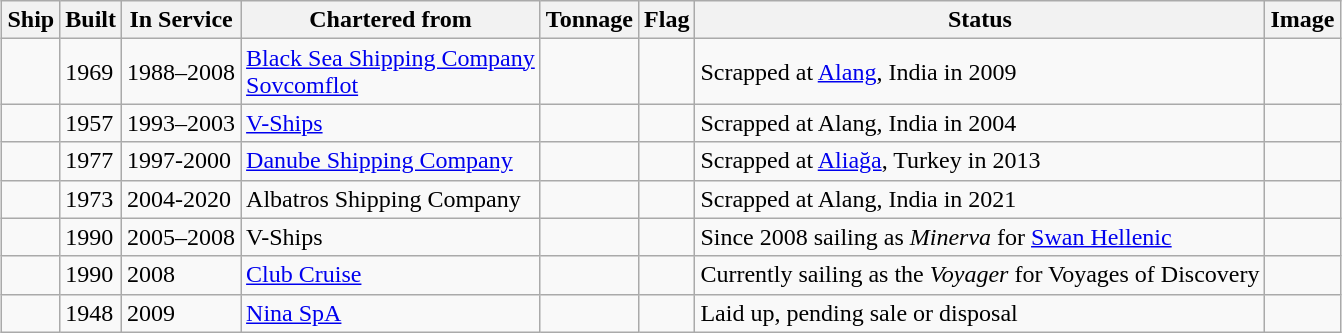<table class="wikitable sortable" style="margin:1em auto;">
<tr>
<th>Ship</th>
<th>Built</th>
<th>In Service</th>
<th>Chartered from</th>
<th>Tonnage</th>
<th>Flag</th>
<th>Status</th>
<th>Image</th>
</tr>
<tr>
<td></td>
<td>1969</td>
<td>1988–2008</td>
<td><a href='#'>Black Sea Shipping Company</a><br><a href='#'>Sovcomflot</a></td>
<td></td>
<td><br></td>
<td>Scrapped at <a href='#'>Alang</a>, India in 2009</td>
<td></td>
</tr>
<tr>
<td></td>
<td>1957</td>
<td>1993–2003</td>
<td><a href='#'>V-Ships</a></td>
<td></td>
<td></td>
<td>Scrapped at Alang, India in 2004</td>
<td></td>
</tr>
<tr>
<td></td>
<td>1977</td>
<td>1997-2000</td>
<td><a href='#'>Danube Shipping Company</a></td>
<td></td>
<td></td>
<td>Scrapped at <a href='#'>Aliağa</a>, Turkey in 2013</td>
<td></td>
</tr>
<tr>
<td></td>
<td>1973</td>
<td>2004-2020</td>
<td>Albatros Shipping Company</td>
<td></td>
<td></td>
<td>Scrapped at Alang, India in 2021</td>
<td></td>
</tr>
<tr>
<td></td>
<td>1990</td>
<td>2005–2008</td>
<td>V-Ships</td>
<td></td>
<td></td>
<td>Since 2008 sailing as <em>Minerva</em> for <a href='#'>Swan Hellenic</a></td>
<td></td>
</tr>
<tr>
<td></td>
<td>1990</td>
<td>2008</td>
<td><a href='#'>Club Cruise</a></td>
<td></td>
<td></td>
<td>Currently sailing as the <em>Voyager</em> for Voyages of Discovery</td>
<td></td>
</tr>
<tr>
<td></td>
<td>1948</td>
<td>2009</td>
<td><a href='#'>Nina SpA</a></td>
<td></td>
<td></td>
<td>Laid up, pending sale or disposal</td>
<td></td>
</tr>
</table>
